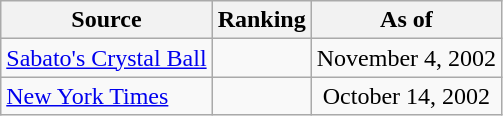<table class="wikitable" style="text-align:center">
<tr>
<th>Source</th>
<th>Ranking</th>
<th>As of</th>
</tr>
<tr>
<td align=left><a href='#'>Sabato's Crystal Ball</a></td>
<td></td>
<td>November 4, 2002</td>
</tr>
<tr>
<td align=left><a href='#'>New York Times</a></td>
<td></td>
<td>October 14, 2002</td>
</tr>
</table>
